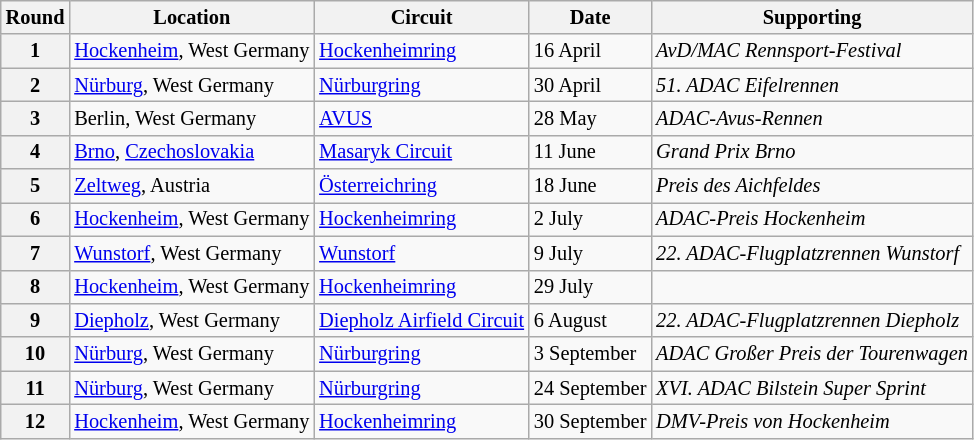<table class="wikitable" style="font-size: 85%;">
<tr>
<th>Round</th>
<th>Location</th>
<th>Circuit</th>
<th>Date</th>
<th>Supporting</th>
</tr>
<tr>
<th>1</th>
<td> <a href='#'>Hockenheim</a>, West Germany</td>
<td><a href='#'>Hockenheimring</a></td>
<td>16 April</td>
<td><em>AvD/MAC Rennsport-Festival</em></td>
</tr>
<tr>
<th>2</th>
<td> <a href='#'>Nürburg</a>, West Germany</td>
<td><a href='#'>Nürburgring</a></td>
<td>30 April</td>
<td><em>51. ADAC Eifelrennen</em></td>
</tr>
<tr>
<th>3</th>
<td> Berlin, West Germany</td>
<td><a href='#'>AVUS</a></td>
<td>28 May</td>
<td><em>ADAC-Avus-Rennen</em></td>
</tr>
<tr>
<th>4</th>
<td> <a href='#'>Brno</a>, <a href='#'>Czechoslovakia</a></td>
<td><a href='#'>Masaryk Circuit</a></td>
<td>11 June</td>
<td><em>Grand Prix Brno</em></td>
</tr>
<tr>
<th>5</th>
<td> <a href='#'>Zeltweg</a>, Austria</td>
<td><a href='#'>Österreichring</a></td>
<td>18 June</td>
<td><em>Preis des Aichfeldes</em></td>
</tr>
<tr>
<th>6</th>
<td> <a href='#'>Hockenheim</a>, West Germany</td>
<td><a href='#'>Hockenheimring</a></td>
<td>2 July</td>
<td><em>ADAC-Preis Hockenheim</em></td>
</tr>
<tr>
<th>7</th>
<td> <a href='#'>Wunstorf</a>, West Germany</td>
<td><a href='#'>Wunstorf</a></td>
<td>9 July</td>
<td><em>22. ADAC-Flugplatzrennen Wunstorf</em></td>
</tr>
<tr>
<th>8</th>
<td> <a href='#'>Hockenheim</a>, West Germany</td>
<td><a href='#'>Hockenheimring</a></td>
<td>29 July</td>
<td><em></em></td>
</tr>
<tr>
<th>9</th>
<td> <a href='#'>Diepholz</a>, West Germany</td>
<td><a href='#'>Diepholz Airfield Circuit</a></td>
<td>6 August</td>
<td><em>22. ADAC-Flugplatzrennen Diepholz</em></td>
</tr>
<tr>
<th>10</th>
<td> <a href='#'>Nürburg</a>, West Germany</td>
<td><a href='#'>Nürburgring</a></td>
<td>3 September</td>
<td><em>ADAC Großer Preis der Tourenwagen</em></td>
</tr>
<tr>
<th>11</th>
<td> <a href='#'>Nürburg</a>, West Germany</td>
<td><a href='#'>Nürburgring</a></td>
<td>24 September</td>
<td><em>XVI. ADAC Bilstein Super Sprint</em></td>
</tr>
<tr>
<th>12</th>
<td> <a href='#'>Hockenheim</a>, West Germany</td>
<td><a href='#'>Hockenheimring</a></td>
<td>30 September</td>
<td><em>DMV-Preis von Hockenheim</em></td>
</tr>
</table>
